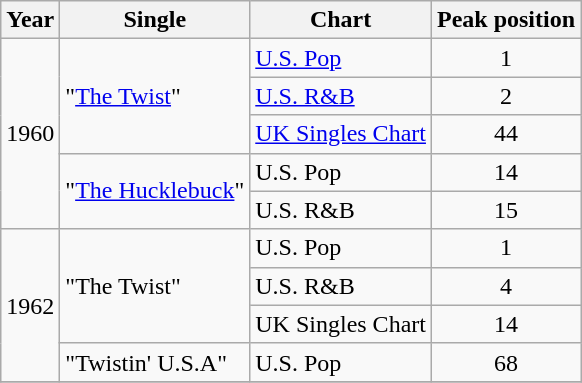<table class="wikitable">
<tr>
<th>Year</th>
<th>Single</th>
<th>Chart</th>
<th>Peak position</th>
</tr>
<tr>
<td rowspan="5">1960</td>
<td rowspan="3">"<a href='#'>The Twist</a>"</td>
<td rowspan="1"><a href='#'>U.S. Pop</a></td>
<td align="center">1</td>
</tr>
<tr>
<td rowspan="1"><a href='#'>U.S. R&B</a></td>
<td align="center">2</td>
</tr>
<tr>
<td rowspan="1"><a href='#'>UK Singles Chart</a></td>
<td align="center">44</td>
</tr>
<tr>
<td rowspan="2">"<a href='#'>The Hucklebuck</a>"</td>
<td rowspan="1">U.S. Pop</td>
<td align="center">14</td>
</tr>
<tr>
<td rowspan="1">U.S. R&B</td>
<td align="center">15</td>
</tr>
<tr>
<td rowspan="4">1962</td>
<td rowspan="3">"The Twist"</td>
<td rowspan="1">U.S. Pop</td>
<td align="center">1</td>
</tr>
<tr>
<td rowspan="1">U.S. R&B</td>
<td align="center">4</td>
</tr>
<tr>
<td rowspan="1">UK Singles Chart</td>
<td align="center">14</td>
</tr>
<tr>
<td rowspan="1">"Twistin' U.S.A"</td>
<td rowspan="1">U.S. Pop</td>
<td align="center">68</td>
</tr>
<tr>
</tr>
</table>
